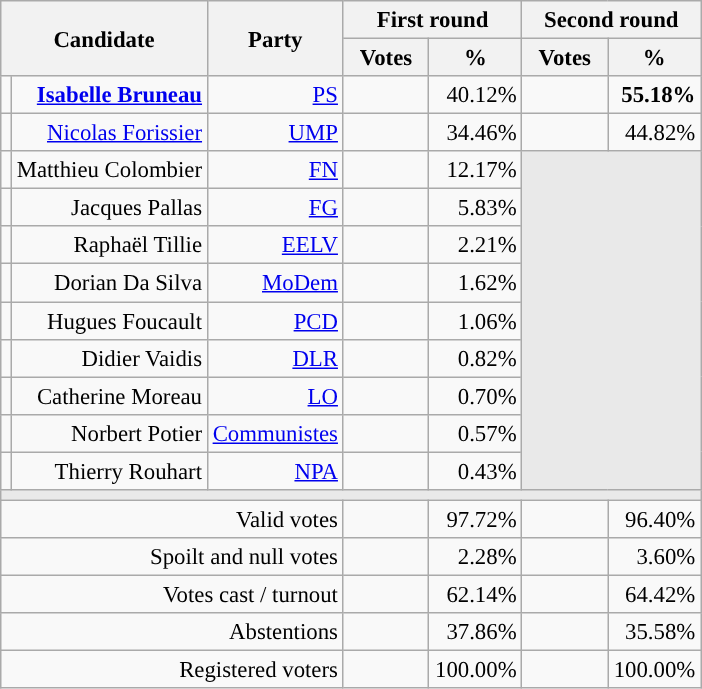<table class="wikitable" style="text-align:right;font-size:95%;">
<tr>
<th rowspan=2 colspan=2>Candidate</th>
<th rowspan=2 colspan=1>Party</th>
<th colspan=2>First round</th>
<th colspan=2>Second round</th>
</tr>
<tr>
<th style="width:50px;">Votes</th>
<th style="width:55px;">%</th>
<th style="width:50px;">Votes</th>
<th style="width:55px;">%</th>
</tr>
<tr>
<td style="color:inherit;background-color:"></td>
<td><strong><a href='#'>Isabelle Bruneau</a></strong></td>
<td><a href='#'>PS</a></td>
<td></td>
<td>40.12%</td>
<td><strong></strong></td>
<td><strong>55.18%</strong></td>
</tr>
<tr>
<td style="color:inherit;background-color:"></td>
<td><a href='#'>Nicolas Forissier</a></td>
<td><a href='#'>UMP</a></td>
<td></td>
<td>34.46%</td>
<td></td>
<td>44.82%</td>
</tr>
<tr>
<td style="color:inherit;background-color:"></td>
<td>Matthieu Colombier</td>
<td><a href='#'>FN</a></td>
<td></td>
<td>12.17%</td>
<td colspan=7 rowspan=9 style="background-color:#E9E9E9;"></td>
</tr>
<tr>
<td style="color:inherit;background-color:"></td>
<td>Jacques Pallas</td>
<td><a href='#'>FG</a></td>
<td></td>
<td>5.83%</td>
</tr>
<tr>
<td style="color:inherit;background-color:"></td>
<td>Raphaël Tillie</td>
<td><a href='#'>EELV</a></td>
<td></td>
<td>2.21%</td>
</tr>
<tr>
<td style="color:inherit;background-color:"></td>
<td>Dorian Da Silva</td>
<td><a href='#'>MoDem</a></td>
<td></td>
<td>1.62%</td>
</tr>
<tr>
<td style="color:inherit;background-color:"></td>
<td>Hugues Foucault</td>
<td><a href='#'>PCD</a></td>
<td></td>
<td>1.06%</td>
</tr>
<tr>
<td style="color:inherit;background-color:"></td>
<td>Didier Vaidis</td>
<td><a href='#'>DLR</a></td>
<td></td>
<td>0.82%</td>
</tr>
<tr>
<td style="color:inherit;background-color:"></td>
<td>Catherine Moreau</td>
<td><a href='#'>LO</a></td>
<td></td>
<td>0.70%</td>
</tr>
<tr>
<td style="color:inherit;background-color:"></td>
<td>Norbert Potier</td>
<td><a href='#'>Communistes</a></td>
<td></td>
<td>0.57%</td>
</tr>
<tr>
<td style="color:inherit;background-color:"></td>
<td>Thierry Rouhart</td>
<td><a href='#'>NPA</a></td>
<td></td>
<td>0.43%</td>
</tr>
<tr>
<td colspan=7 style="background-color:#E9E9E9;"></td>
</tr>
<tr>
<td colspan=3>Valid votes</td>
<td></td>
<td>97.72%</td>
<td></td>
<td>96.40%</td>
</tr>
<tr>
<td colspan=3>Spoilt and null votes</td>
<td></td>
<td>2.28%</td>
<td></td>
<td>3.60%</td>
</tr>
<tr>
<td colspan=3>Votes cast / turnout</td>
<td></td>
<td>62.14%</td>
<td></td>
<td>64.42%</td>
</tr>
<tr>
<td colspan=3>Abstentions</td>
<td></td>
<td>37.86%</td>
<td></td>
<td>35.58%</td>
</tr>
<tr>
<td colspan=3>Registered voters</td>
<td></td>
<td>100.00%</td>
<td></td>
<td>100.00%</td>
</tr>
</table>
